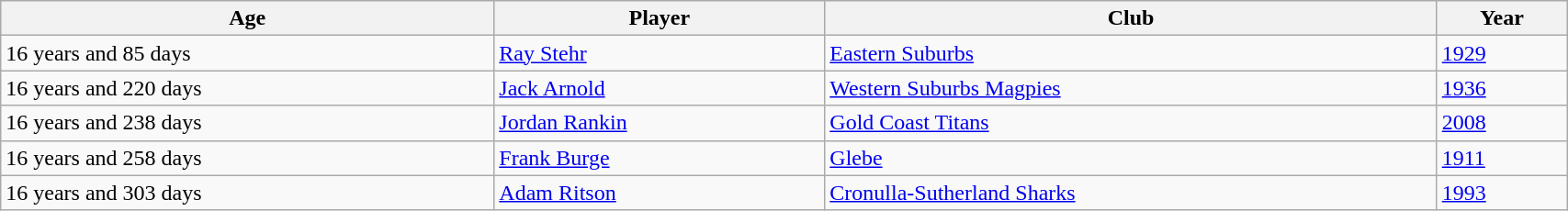<table class="wikitable" style="width:90%">
<tr style="background:#ede7eb;">
<th>Age</th>
<th>Player</th>
<th>Club</th>
<th>Year</th>
</tr>
<tr>
<td>16 years and 85 days</td>
<td><a href='#'>Ray Stehr</a></td>
<td><a href='#'>Eastern Suburbs</a></td>
<td><a href='#'>1929</a></td>
</tr>
<tr>
<td>16 years and 220 days</td>
<td><a href='#'>Jack Arnold</a></td>
<td><a href='#'>Western Suburbs Magpies</a></td>
<td><a href='#'>1936</a></td>
</tr>
<tr>
<td>16 years and 238 days</td>
<td><a href='#'>Jordan Rankin</a></td>
<td><a href='#'>Gold Coast Titans</a></td>
<td><a href='#'>2008</a></td>
</tr>
<tr>
<td>16 years and 258 days</td>
<td><a href='#'>Frank Burge</a></td>
<td><a href='#'>Glebe</a></td>
<td><a href='#'>1911</a></td>
</tr>
<tr>
<td>16 years and 303 days</td>
<td><a href='#'>Adam Ritson</a></td>
<td><a href='#'>Cronulla-Sutherland Sharks</a></td>
<td><a href='#'>1993</a></td>
</tr>
</table>
